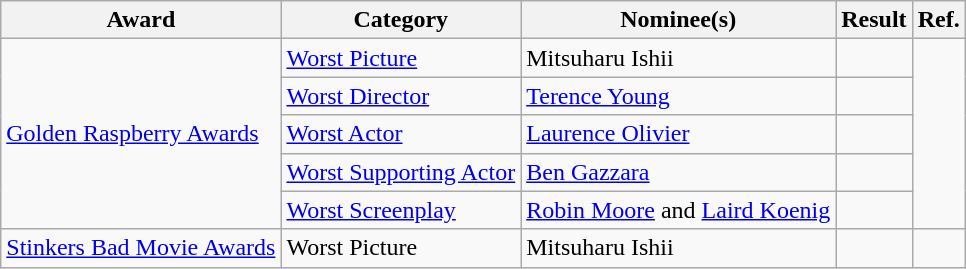<table class="wikitable">
<tr>
<th>Award</th>
<th>Category</th>
<th>Nominee(s)</th>
<th>Result</th>
<th>Ref.</th>
</tr>
<tr>
<td rowspan="5"><a href='#'>Golden Raspberry Awards</a></td>
<td><a href='#'>Worst Picture</a></td>
<td>Mitsuharu Ishii</td>
<td></td>
<td align="center" rowspan="5"></td>
</tr>
<tr>
<td><a href='#'>Worst Director</a></td>
<td><a href='#'>Terence Young</a></td>
<td></td>
</tr>
<tr>
<td><a href='#'>Worst Actor</a></td>
<td><a href='#'>Laurence Olivier</a></td>
<td></td>
</tr>
<tr>
<td><a href='#'>Worst Supporting Actor</a></td>
<td><a href='#'>Ben Gazzara</a></td>
<td></td>
</tr>
<tr>
<td><a href='#'>Worst Screenplay</a></td>
<td><a href='#'>Robin Moore</a> and <a href='#'>Laird Koenig</a></td>
<td></td>
</tr>
<tr>
<td><a href='#'>Stinkers Bad Movie Awards</a></td>
<td>Worst Picture</td>
<td>Mitsuharu Ishii</td>
<td></td>
<td align="center"></td>
</tr>
</table>
